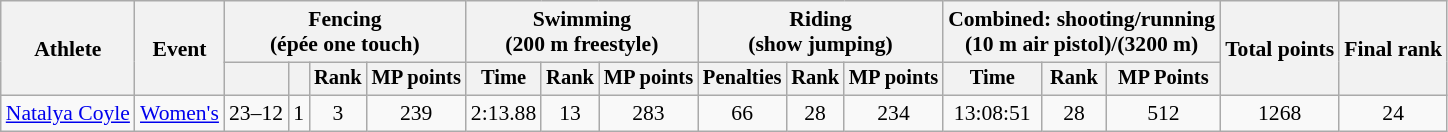<table class="wikitable" style="font-size:90%">
<tr>
<th rowspan="2">Athlete</th>
<th rowspan="2">Event</th>
<th colspan=4>Fencing<br><span>(épée one touch)</span></th>
<th colspan=3>Swimming<br><span>(200 m freestyle)</span></th>
<th colspan=3>Riding<br><span>(show jumping)</span></th>
<th colspan=3>Combined: shooting/running<br><span>(10 m air pistol)/(3200 m)</span></th>
<th rowspan=2>Total points</th>
<th rowspan=2>Final rank</th>
</tr>
<tr style="font-size:95%">
<th></th>
<th></th>
<th>Rank</th>
<th>MP points</th>
<th>Time</th>
<th>Rank</th>
<th>MP points</th>
<th>Penalties</th>
<th>Rank</th>
<th>MP points</th>
<th>Time</th>
<th>Rank</th>
<th>MP Points</th>
</tr>
<tr align=center>
<td align=left><a href='#'>Natalya Coyle</a></td>
<td align=left><a href='#'>Women's</a></td>
<td>23–12</td>
<td>1</td>
<td>3</td>
<td>239</td>
<td>2:13.88</td>
<td>13</td>
<td>283</td>
<td>66</td>
<td>28</td>
<td>234</td>
<td>13:08:51</td>
<td>28</td>
<td>512</td>
<td>1268</td>
<td>24</td>
</tr>
</table>
